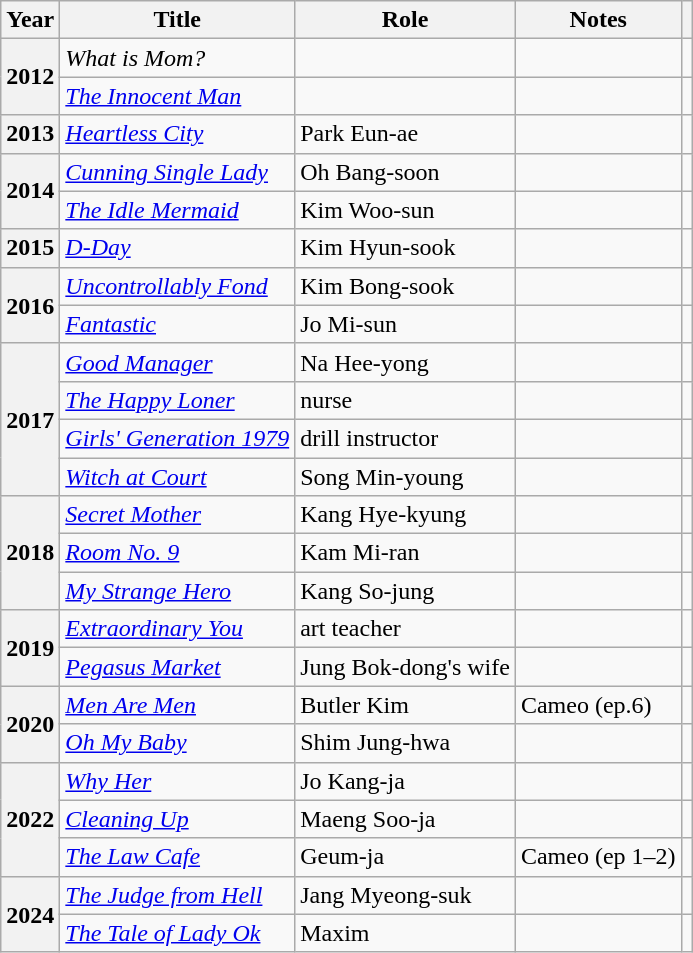<table class="wikitable  plainrowheaders">
<tr>
<th scope="col">Year</th>
<th scope="col">Title</th>
<th scope="col">Role</th>
<th>Notes</th>
<th scope="col" class="unsortable"></th>
</tr>
<tr>
<th rowspan="2" scope="row">2012</th>
<td><em>What is Mom?</em></td>
<td></td>
<td></td>
<td></td>
</tr>
<tr>
<td><em><a href='#'>The Innocent Man</a></em></td>
<td></td>
<td></td>
<td></td>
</tr>
<tr>
<th scope="row">2013</th>
<td><em><a href='#'>Heartless City</a></em></td>
<td>Park Eun-ae</td>
<td></td>
<td></td>
</tr>
<tr>
<th rowspan="2" scope="row">2014</th>
<td><em><a href='#'>Cunning Single Lady</a></em></td>
<td>Oh Bang-soon</td>
<td></td>
<td></td>
</tr>
<tr>
<td><em><a href='#'>The Idle Mermaid</a></em></td>
<td>Kim Woo-sun</td>
<td></td>
<td></td>
</tr>
<tr>
<th scope="row">2015</th>
<td><em><a href='#'>D-Day</a></em></td>
<td>Kim Hyun-sook</td>
<td></td>
<td></td>
</tr>
<tr>
<th rowspan="2" scope="row">2016</th>
<td><em><a href='#'>Uncontrollably Fond</a></em></td>
<td>Kim Bong-sook</td>
<td></td>
<td></td>
</tr>
<tr>
<td><em><a href='#'>Fantastic</a></em></td>
<td>Jo Mi-sun</td>
<td></td>
<td></td>
</tr>
<tr>
<th rowspan="4" scope="row">2017</th>
<td><em><a href='#'>Good Manager</a></em></td>
<td>Na Hee-yong</td>
<td></td>
<td></td>
</tr>
<tr>
<td><em><a href='#'>The Happy Loner</a></em></td>
<td>nurse</td>
<td></td>
<td></td>
</tr>
<tr>
<td><em><a href='#'>Girls' Generation 1979</a></em></td>
<td>drill instructor</td>
<td></td>
<td></td>
</tr>
<tr>
<td><em><a href='#'>Witch at Court</a></em></td>
<td>Song Min-young</td>
<td></td>
<td></td>
</tr>
<tr>
<th rowspan="3" scope="row">2018</th>
<td><em><a href='#'>Secret Mother</a></em></td>
<td>Kang Hye-kyung</td>
<td></td>
<td></td>
</tr>
<tr>
<td><em><a href='#'>Room No. 9</a></em></td>
<td>Kam Mi-ran</td>
<td></td>
<td></td>
</tr>
<tr>
<td><em><a href='#'>My Strange Hero</a></em></td>
<td>Kang So-jung</td>
<td></td>
<td></td>
</tr>
<tr>
<th rowspan="2" scope="row">2019</th>
<td><em><a href='#'>Extraordinary You</a></em></td>
<td>art teacher</td>
<td></td>
<td></td>
</tr>
<tr>
<td><em><a href='#'>Pegasus Market</a></em></td>
<td>Jung Bok-dong's wife</td>
<td></td>
<td></td>
</tr>
<tr>
<th rowspan="2" scope="row">2020</th>
<td><em><a href='#'>Men Are Men</a></em></td>
<td>Butler Kim</td>
<td>Cameo (ep.6)</td>
</tr>
<tr>
<td><em><a href='#'>Oh My Baby</a></em></td>
<td>Shim Jung-hwa</td>
<td></td>
<td></td>
</tr>
<tr>
<th rowspan="3" scope="row">2022</th>
<td><em><a href='#'>Why Her</a></em></td>
<td>Jo Kang-ja</td>
<td></td>
<td></td>
</tr>
<tr>
<td><em><a href='#'>Cleaning Up</a></em></td>
<td>Maeng Soo-ja</td>
<td></td>
<td></td>
</tr>
<tr>
<td><em><a href='#'>The Law Cafe</a></em></td>
<td>Geum-ja</td>
<td>Cameo (ep 1–2)</td>
<td></td>
</tr>
<tr>
<th rowspan="2" scope="row">2024</th>
<td><em><a href='#'>The Judge from Hell</a></em></td>
<td>Jang Myeong-suk</td>
<td></td>
<td></td>
</tr>
<tr>
<td><em><a href='#'>The Tale of Lady Ok</a></em></td>
<td>Maxim</td>
<td></td>
<td></td>
</tr>
</table>
